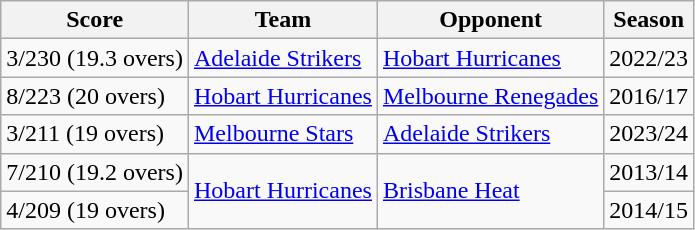<table class="wikitable">
<tr>
<th><strong>Score</strong></th>
<th>Team</th>
<th>Opponent</th>
<th>Season</th>
</tr>
<tr>
<td>3/230 (19.3 overs)</td>
<td><a href='#'>Adelaide Strikers</a></td>
<td><a href='#'>Hobart Hurricanes</a></td>
<td>2022/23</td>
</tr>
<tr>
<td>8/223 (20 overs)</td>
<td><a href='#'>Hobart Hurricanes</a></td>
<td><a href='#'>Melbourne Renegades</a></td>
<td>2016/17</td>
</tr>
<tr>
<td>3/211 (19 overs)</td>
<td><a href='#'>Melbourne Stars</a></td>
<td><a href='#'>Adelaide Strikers</a></td>
<td>2023/24</td>
</tr>
<tr>
<td>7/210 (19.2 overs)</td>
<td rowspan=2><a href='#'>Hobart Hurricanes</a></td>
<td rowspan=2><a href='#'>Brisbane Heat</a></td>
<td>2013/14</td>
</tr>
<tr>
<td>4/209 (19 overs)</td>
<td>2014/15</td>
</tr>
</table>
